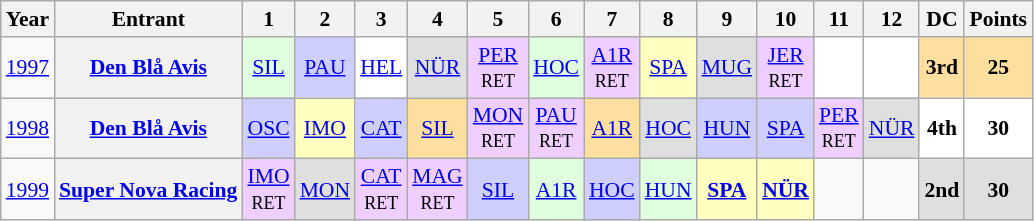<table class="wikitable" style="text-align:center; font-size:90%">
<tr>
<th>Year</th>
<th>Entrant</th>
<th>1</th>
<th>2</th>
<th>3</th>
<th>4</th>
<th>5</th>
<th>6</th>
<th>7</th>
<th>8</th>
<th>9</th>
<th>10</th>
<th>11</th>
<th>12</th>
<th>DC</th>
<th>Points</th>
</tr>
<tr>
<td><a href='#'>1997</a></td>
<th><a href='#'>Den Blå Avis</a></th>
<td style="background:#DFFFDF;"><a href='#'>SIL</a><br></td>
<td style="background:#CFCFFF;"><a href='#'>PAU</a><br></td>
<td style="background:#FFFFFF;"><a href='#'>HEL</a><br></td>
<td style="background:#DFDFDF;"><a href='#'>NÜR</a><br></td>
<td style="background:#EFCFFF;"><a href='#'>PER</a><br><small>RET</small></td>
<td style="background:#DFFFDF;"><a href='#'>HOC</a><br></td>
<td style="background:#EFCFFF;"><a href='#'>A1R</a><br><small>RET</small></td>
<td style="background:#FFFFBF;"><a href='#'>SPA</a><br></td>
<td style="background:#DFDFDF;"><a href='#'>MUG</a><br></td>
<td style="background:#EFCFFF;"><a href='#'>JER</a><br><small>RET</small></td>
<td style="background:#FFFFFF;"></td>
<td style="background:#FFFFFF;"></td>
<td style="background:#FFDF9F;"><strong>3rd</strong></td>
<td style="background:#FFDF9E;"><strong>25</strong></td>
</tr>
<tr>
<td><a href='#'>1998</a></td>
<th><a href='#'>Den Blå Avis</a></th>
<td style="background:#CFCFFF"><a href='#'>OSC</a><br></td>
<td style="background:#FFFFBF"><a href='#'>IMO</a><br></td>
<td style="background:#CFCFFF"><a href='#'>CAT</a><br></td>
<td style="background:#FFDF9F"><a href='#'>SIL</a><br></td>
<td style="background:#EFCFFF"><a href='#'>MON</a><br><small>RET</small></td>
<td style="background:#EFCFFF"><a href='#'>PAU</a><br><small>RET</small></td>
<td style="background:#FFDF9F"><a href='#'>A1R</a><br></td>
<td style="background:#DFDFDF"><a href='#'>HOC</a><br></td>
<td style="background:#CFCFFF"><a href='#'>HUN</a><br></td>
<td style="background:#CFCFFF"><a href='#'>SPA</a><br></td>
<td style="background:#EFCFFF"><a href='#'>PER</a><br><small>RET</small></td>
<td style="background:#DFDFDF"><a href='#'>NÜR</a><br></td>
<th style="background:#FFFFFF;">4th</th>
<th style="background:#FFFFFF;">30</th>
</tr>
<tr>
<td><a href='#'>1999</a></td>
<th><a href='#'>Super Nova Racing</a></th>
<td style="background:#EFCFFF;"><a href='#'>IMO</a><br><small>RET</small></td>
<td style="background:#DFDFDF;"><a href='#'>MON</a><br></td>
<td style="background:#EFCFFF;"><a href='#'>CAT</a><br><small>RET</small></td>
<td style="background:#EFCFFF;"><a href='#'>MAG</a><br><small>RET</small></td>
<td style="background:#CFCFFF;"><a href='#'>SIL</a><br></td>
<td style="background:#DFFFDF;"><a href='#'>A1R</a><br></td>
<td style="background:#CFCFFF;"><a href='#'>HOC</a><br></td>
<td style="background:#DFFFDF;"><a href='#'>HUN</a><br></td>
<td style="background:#FFFFBF;"><a href='#'><strong>SPA</strong></a><br></td>
<td style="background:#FFFFBF;"><a href='#'><strong>NÜR</strong></a><br></td>
<td></td>
<td></td>
<td style="background:#DFDFDF;"><strong>2nd</strong></td>
<td style="background:#DFDFDF;"><strong>30</strong></td>
</tr>
</table>
